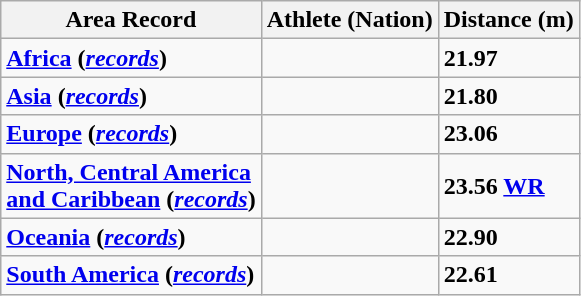<table class="wikitable">
<tr>
<th>Area Record</th>
<th>Athlete (Nation)</th>
<th>Distance (m)</th>
</tr>
<tr>
<td><strong><a href='#'>Africa</a> (<em><a href='#'>records</a></em>)</strong></td>
<td></td>
<td><strong>21.97</strong></td>
</tr>
<tr>
<td><strong><a href='#'>Asia</a> (<em><a href='#'>records</a></em>)</strong></td>
<td></td>
<td><strong>21.80</strong></td>
</tr>
<tr>
<td><strong><a href='#'>Europe</a> (<em><a href='#'>records</a></em>)</strong></td>
<td></td>
<td><strong>23.06</strong></td>
</tr>
<tr>
<td><strong><a href='#'>North, Central America</a></strong><br><strong><a href='#'>and Caribbean</a> (<em><a href='#'>records</a></em>)</strong></td>
<td></td>
<td><strong>23.56 <a href='#'><abbr>WR</abbr></a></strong></td>
</tr>
<tr>
<td><strong><a href='#'>Oceania</a> (<em><a href='#'>records</a></em>)</strong></td>
<td></td>
<td><strong>22.90</strong></td>
</tr>
<tr>
<td><strong><a href='#'>South America</a> (<em><a href='#'>records</a></em>)</strong></td>
<td></td>
<td><strong>22.61</strong></td>
</tr>
</table>
